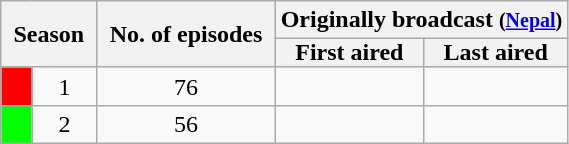<table class="wikitable" style="text-align:center">
<tr>
<th style="padding: 0 8px" colspan="2" rowspan="2">Season</th>
<th style="padding: 0 8px" rowspan="2">No. of episodes</th>
<th colspan="2">Originally broadcast <small>(<a href='#'>Nepal</a>)</small></th>
</tr>
<tr>
<th style="padding: 0 8px">First aired</th>
<th style="padding: 0 8px">Last aired</th>
</tr>
<tr>
<td style="background:#FF0000"></td>
<td align="center">1</td>
<td align="center">76</td>
<td align="center"></td>
<td align="center"></td>
</tr>
<tr>
<td style="background:#00FF00"></td>
<td align="center">2</td>
<td align="center">56</td>
<td align="center"></td>
<td align="center"></td>
</tr>
</table>
